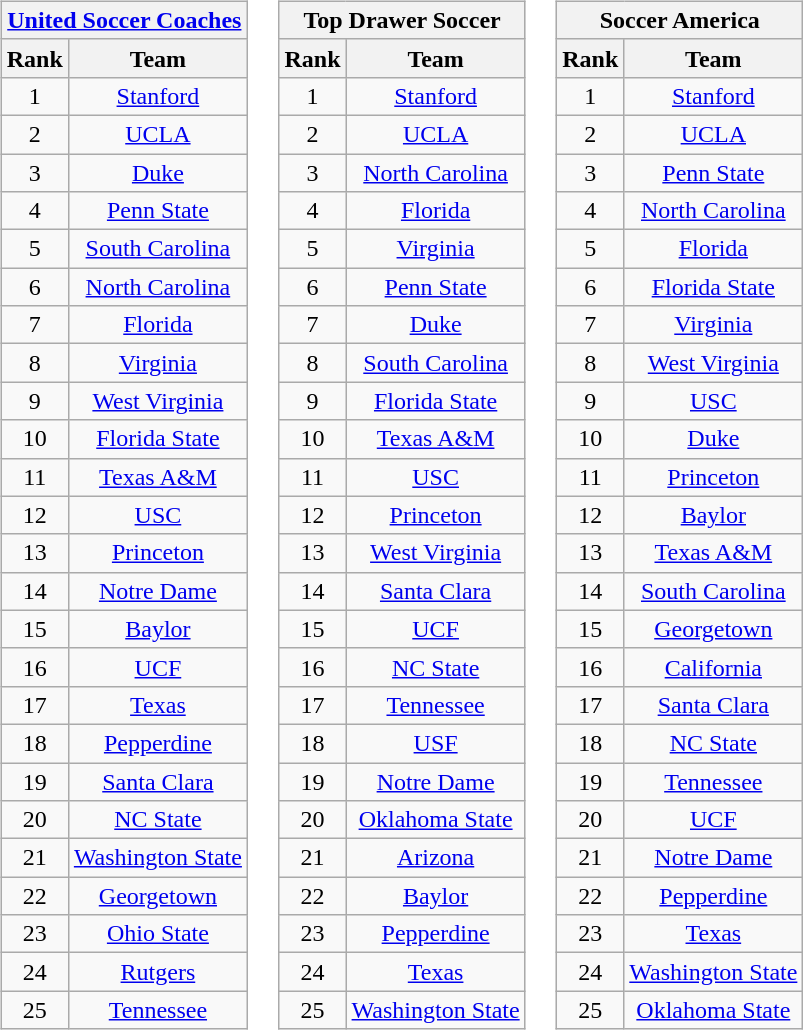<table>
<tr style="vertical-align:top;">
<td><br><table class="wikitable" style="text-align:center;">
<tr>
<th colspan=2><strong><a href='#'>United Soccer Coaches</a></strong></th>
</tr>
<tr>
<th>Rank</th>
<th>Team</th>
</tr>
<tr>
<td>1</td>
<td><a href='#'>Stanford</a></td>
</tr>
<tr>
<td>2</td>
<td><a href='#'>UCLA</a></td>
</tr>
<tr>
<td>3</td>
<td><a href='#'>Duke</a></td>
</tr>
<tr>
<td>4</td>
<td><a href='#'>Penn State</a></td>
</tr>
<tr>
<td>5</td>
<td><a href='#'>South Carolina</a></td>
</tr>
<tr>
<td>6</td>
<td><a href='#'>North Carolina</a></td>
</tr>
<tr>
<td>7</td>
<td><a href='#'>Florida</a></td>
</tr>
<tr>
<td>8</td>
<td><a href='#'>Virginia</a></td>
</tr>
<tr>
<td>9</td>
<td><a href='#'>West Virginia</a></td>
</tr>
<tr>
<td>10</td>
<td><a href='#'>Florida State</a></td>
</tr>
<tr>
<td>11</td>
<td><a href='#'>Texas A&M</a></td>
</tr>
<tr>
<td>12</td>
<td><a href='#'>USC</a></td>
</tr>
<tr>
<td>13</td>
<td><a href='#'>Princeton</a></td>
</tr>
<tr>
<td>14</td>
<td><a href='#'>Notre Dame</a></td>
</tr>
<tr>
<td>15</td>
<td><a href='#'>Baylor</a></td>
</tr>
<tr>
<td>16</td>
<td><a href='#'>UCF</a></td>
</tr>
<tr>
<td>17</td>
<td><a href='#'>Texas</a></td>
</tr>
<tr>
<td>18</td>
<td><a href='#'>Pepperdine</a></td>
</tr>
<tr>
<td>19</td>
<td><a href='#'>Santa Clara</a></td>
</tr>
<tr>
<td>20</td>
<td><a href='#'>NC State</a></td>
</tr>
<tr>
<td>21</td>
<td><a href='#'>Washington State</a></td>
</tr>
<tr>
<td>22</td>
<td><a href='#'>Georgetown</a></td>
</tr>
<tr>
<td>23</td>
<td><a href='#'>Ohio State</a></td>
</tr>
<tr>
<td>24</td>
<td><a href='#'>Rutgers</a></td>
</tr>
<tr>
<td>25</td>
<td><a href='#'>Tennessee</a></td>
</tr>
</table>
</td>
<td><br><table class="wikitable" style="text-align:center;">
<tr>
<th colspan=2><strong>Top Drawer Soccer</strong></th>
</tr>
<tr>
<th>Rank</th>
<th>Team</th>
</tr>
<tr>
<td>1</td>
<td><a href='#'>Stanford</a></td>
</tr>
<tr>
<td>2</td>
<td><a href='#'>UCLA</a></td>
</tr>
<tr>
<td>3</td>
<td><a href='#'>North Carolina</a></td>
</tr>
<tr>
<td>4</td>
<td><a href='#'>Florida</a></td>
</tr>
<tr>
<td>5</td>
<td><a href='#'>Virginia</a></td>
</tr>
<tr>
<td>6</td>
<td><a href='#'>Penn State</a></td>
</tr>
<tr>
<td>7</td>
<td><a href='#'>Duke</a></td>
</tr>
<tr>
<td>8</td>
<td><a href='#'>South Carolina</a></td>
</tr>
<tr>
<td>9</td>
<td><a href='#'>Florida State</a></td>
</tr>
<tr>
<td>10</td>
<td><a href='#'>Texas A&M</a></td>
</tr>
<tr>
<td>11</td>
<td><a href='#'>USC</a></td>
</tr>
<tr>
<td>12</td>
<td><a href='#'>Princeton</a></td>
</tr>
<tr>
<td>13</td>
<td><a href='#'>West Virginia</a></td>
</tr>
<tr>
<td>14</td>
<td><a href='#'>Santa Clara</a></td>
</tr>
<tr>
<td>15</td>
<td><a href='#'>UCF</a></td>
</tr>
<tr>
<td>16</td>
<td><a href='#'>NC State</a></td>
</tr>
<tr>
<td>17</td>
<td><a href='#'>Tennessee</a></td>
</tr>
<tr>
<td>18</td>
<td><a href='#'>USF</a></td>
</tr>
<tr>
<td>19</td>
<td><a href='#'>Notre Dame</a></td>
</tr>
<tr>
<td>20</td>
<td><a href='#'>Oklahoma State</a></td>
</tr>
<tr>
<td>21</td>
<td><a href='#'>Arizona</a></td>
</tr>
<tr>
<td>22</td>
<td><a href='#'>Baylor</a></td>
</tr>
<tr>
<td>23</td>
<td><a href='#'>Pepperdine</a></td>
</tr>
<tr>
<td>24</td>
<td><a href='#'>Texas</a></td>
</tr>
<tr>
<td>25</td>
<td><a href='#'>Washington State</a></td>
</tr>
</table>
</td>
<td><br><table class="wikitable" style="text-align:center;">
<tr>
<th colspan=2><strong>Soccer America</strong></th>
</tr>
<tr>
<th>Rank</th>
<th>Team</th>
</tr>
<tr>
<td>1</td>
<td><a href='#'>Stanford</a></td>
</tr>
<tr>
<td>2</td>
<td><a href='#'>UCLA</a></td>
</tr>
<tr>
<td>3</td>
<td><a href='#'>Penn State</a></td>
</tr>
<tr>
<td>4</td>
<td><a href='#'>North Carolina</a></td>
</tr>
<tr>
<td>5</td>
<td><a href='#'>Florida</a></td>
</tr>
<tr>
<td>6</td>
<td><a href='#'>Florida State</a></td>
</tr>
<tr>
<td>7</td>
<td><a href='#'>Virginia</a></td>
</tr>
<tr>
<td>8</td>
<td><a href='#'>West Virginia</a></td>
</tr>
<tr>
<td>9</td>
<td><a href='#'>USC</a></td>
</tr>
<tr>
<td>10</td>
<td><a href='#'>Duke</a></td>
</tr>
<tr>
<td>11</td>
<td><a href='#'>Princeton</a></td>
</tr>
<tr>
<td>12</td>
<td><a href='#'>Baylor</a></td>
</tr>
<tr>
<td>13</td>
<td><a href='#'>Texas A&M</a></td>
</tr>
<tr>
<td>14</td>
<td><a href='#'>South Carolina</a></td>
</tr>
<tr>
<td>15</td>
<td><a href='#'>Georgetown</a></td>
</tr>
<tr>
<td>16</td>
<td><a href='#'>California</a></td>
</tr>
<tr>
<td>17</td>
<td><a href='#'>Santa Clara</a></td>
</tr>
<tr>
<td>18</td>
<td><a href='#'>NC State</a></td>
</tr>
<tr>
<td>19</td>
<td><a href='#'>Tennessee</a></td>
</tr>
<tr>
<td>20</td>
<td><a href='#'>UCF</a></td>
</tr>
<tr>
<td>21</td>
<td><a href='#'>Notre Dame</a></td>
</tr>
<tr>
<td>22</td>
<td><a href='#'>Pepperdine</a></td>
</tr>
<tr>
<td>23</td>
<td><a href='#'>Texas</a></td>
</tr>
<tr>
<td>24</td>
<td><a href='#'>Washington State</a></td>
</tr>
<tr>
<td>25</td>
<td><a href='#'>Oklahoma State</a></td>
</tr>
</table>
</td>
</tr>
</table>
